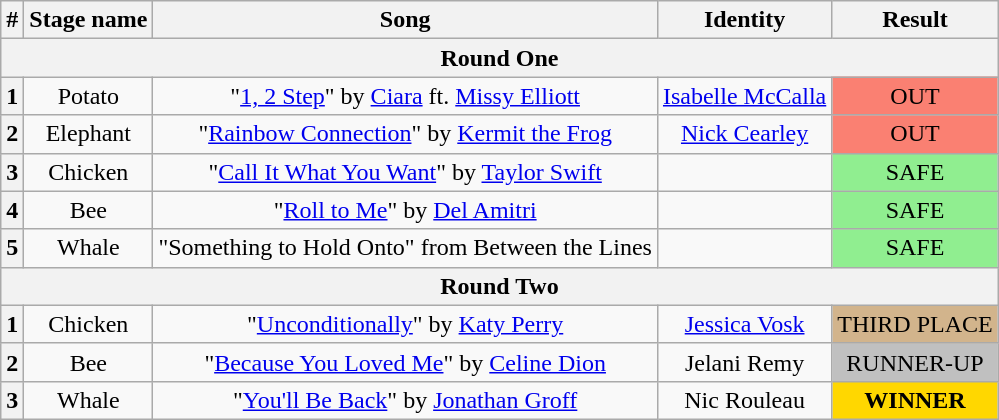<table class="wikitable plainrowheaders" style="text-align: center;">
<tr>
<th>#</th>
<th>Stage name</th>
<th>Song</th>
<th>Identity</th>
<th>Result</th>
</tr>
<tr>
<th colspan="5">Round One</th>
</tr>
<tr>
<th>1</th>
<td>Potato</td>
<td>"<a href='#'>1, 2 Step</a>" by <a href='#'>Ciara</a> ft. <a href='#'>Missy Elliott</a></td>
<td><a href='#'>Isabelle McCalla</a></td>
<td bgcolor=salmon>OUT</td>
</tr>
<tr>
<th>2</th>
<td>Elephant</td>
<td>"<a href='#'>Rainbow Connection</a>" by <a href='#'>Kermit the Frog</a></td>
<td><a href='#'>Nick Cearley</a></td>
<td bgcolor=salmon>OUT</td>
</tr>
<tr>
<th>3</th>
<td>Chicken</td>
<td>"<a href='#'>Call It What You Want</a>" by <a href='#'>Taylor Swift</a></td>
<td></td>
<td bgcolor=lightgreen>SAFE</td>
</tr>
<tr>
<th>4</th>
<td>Bee</td>
<td>"<a href='#'>Roll to Me</a>" by <a href='#'>Del Amitri</a></td>
<td></td>
<td bgcolor=lightgreen>SAFE</td>
</tr>
<tr>
<th>5</th>
<td>Whale</td>
<td>"Something to Hold Onto" from Between the Lines</td>
<td></td>
<td bgcolor=lightgreen>SAFE</td>
</tr>
<tr>
<th colspan="5">Round Two</th>
</tr>
<tr>
<th>1</th>
<td>Chicken</td>
<td>"<a href='#'>Unconditionally</a>" by <a href='#'>Katy Perry</a></td>
<td><a href='#'>Jessica Vosk</a></td>
<td bgcolor="tan">THIRD PLACE</td>
</tr>
<tr>
<th>2</th>
<td>Bee</td>
<td>"<a href='#'>Because You Loved Me</a>" by <a href='#'>Celine Dion</a></td>
<td>Jelani Remy</td>
<td bgcolor=silver>RUNNER-UP</td>
</tr>
<tr>
<th>3</th>
<td>Whale</td>
<td>"<a href='#'>You'll Be Back</a>" by <a href='#'>Jonathan Groff</a></td>
<td>Nic Rouleau</td>
<td bgcolor=gold><strong>WINNER</strong></td>
</tr>
</table>
